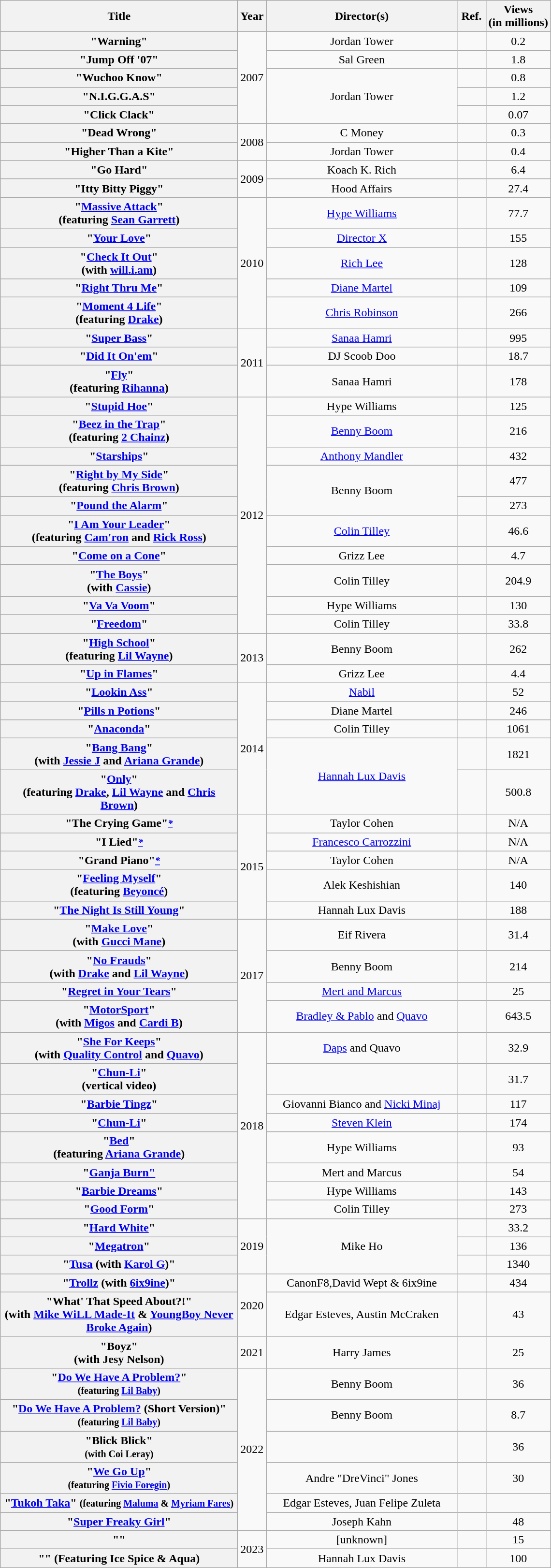<table class="wikitable plainrowheaders sortable" style="text-align:center;">
<tr>
<th scope="col" style="width: 20em;">Title</th>
<th scope="col">Year</th>
<th scope="col" style="width: 16em;">Director(s)</th>
<th scope="col" style="width: 2em;" class="unsortable">Ref.</th>
<th>Views<br>(in millions)</th>
</tr>
<tr>
<th scope="row">"Warning"</th>
<td rowspan="5">2007</td>
<td>Jordan Tower</td>
<td></td>
<td>0.2</td>
</tr>
<tr>
<th scope="row">"Jump Off '07"</th>
<td>Sal Green</td>
<td></td>
<td>1.8</td>
</tr>
<tr>
<th scope="row">"Wuchoo Know"</th>
<td rowspan="3">Jordan Tower</td>
<td></td>
<td>0.8</td>
</tr>
<tr>
<th scope="row">"N.I.G.G.A.S"</th>
<td></td>
<td>1.2</td>
</tr>
<tr>
<th scope="row">"Click Clack"</th>
<td></td>
<td>0.07</td>
</tr>
<tr>
<th scope="row">"Dead Wrong"</th>
<td rowspan="2">2008</td>
<td>C Money</td>
<td></td>
<td>0.3</td>
</tr>
<tr>
<th scope="row">"Higher Than a Kite"</th>
<td>Jordan Tower</td>
<td></td>
<td>0.4</td>
</tr>
<tr>
<th scope="row">"Go Hard"</th>
<td rowspan="2">2009</td>
<td>Koach K. Rich</td>
<td></td>
<td>6.4</td>
</tr>
<tr>
<th scope="row">"Itty Bitty Piggy"</th>
<td>Hood Affairs</td>
<td></td>
<td>27.4</td>
</tr>
<tr>
<th scope="row">"<a href='#'>Massive Attack</a>"<br><span>(featuring <a href='#'>Sean Garrett</a>)</span></th>
<td rowspan="5">2010</td>
<td><a href='#'>Hype Williams</a></td>
<td><br><em></em></td>
<td>77.7</td>
</tr>
<tr>
<th scope="row">"<a href='#'>Your Love</a>"</th>
<td><a href='#'>Director X</a></td>
<td><br></td>
<td>155</td>
</tr>
<tr>
<th scope="row">"<a href='#'>Check It Out</a>"<br><span>(with <a href='#'>will.i.am</a>)</span></th>
<td><a href='#'>Rich Lee</a></td>
<td><br></td>
<td>128</td>
</tr>
<tr>
<th scope="row">"<a href='#'>Right Thru Me</a>"</th>
<td><a href='#'>Diane Martel</a></td>
<td><br></td>
<td>109</td>
</tr>
<tr>
<th scope="row">"<a href='#'>Moment 4 Life</a>"<br><span>(featuring <a href='#'>Drake</a>)</span></th>
<td><a href='#'>Chris Robinson</a></td>
<td><br></td>
<td>266</td>
</tr>
<tr>
<th scope="row">"<a href='#'>Super Bass</a>"</th>
<td rowspan="3">2011</td>
<td><a href='#'>Sanaa Hamri</a></td>
<td><br></td>
<td>995</td>
</tr>
<tr>
<th scope="row">"<a href='#'>Did It On'em</a>"</th>
<td>DJ Scoob Doo</td>
<td><br></td>
<td>18.7</td>
</tr>
<tr>
<th scope="row">"<a href='#'>Fly</a>"<br><span>(featuring <a href='#'>Rihanna</a>)</span></th>
<td>Sanaa Hamri</td>
<td><br></td>
<td>178</td>
</tr>
<tr>
<th scope="row">"<a href='#'>Stupid Hoe</a>"</th>
<td rowspan="10">2012</td>
<td>Hype Williams</td>
<td><br></td>
<td>125</td>
</tr>
<tr>
<th scope="row">"<a href='#'>Beez in the Trap</a>"<br><span>(featuring <a href='#'>2 Chainz</a>)</span></th>
<td><a href='#'>Benny Boom</a></td>
<td><br></td>
<td>216</td>
</tr>
<tr>
<th scope="row">"<a href='#'>Starships</a>"</th>
<td><a href='#'>Anthony Mandler</a></td>
<td><br></td>
<td>432</td>
</tr>
<tr>
<th scope="row">"<a href='#'>Right by My Side</a>"<br><span>(featuring <a href='#'>Chris Brown</a>)</span></th>
<td rowspan="2">Benny Boom</td>
<td><br></td>
<td>477</td>
</tr>
<tr>
<th scope="row">"<a href='#'>Pound the Alarm</a>"</th>
<td><br></td>
<td>273</td>
</tr>
<tr>
<th scope="row">"<a href='#'>I Am Your Leader</a>"<br><span>(featuring <a href='#'>Cam'ron</a> and <a href='#'>Rick Ross</a>)</span></th>
<td><a href='#'>Colin Tilley</a></td>
<td><br></td>
<td>46.6</td>
</tr>
<tr>
<th scope="row">"<a href='#'>Come on a Cone</a>"</th>
<td>Grizz Lee</td>
<td><br></td>
<td>4.7</td>
</tr>
<tr>
<th scope="row">"<a href='#'>The Boys</a>"<br><span>(with <a href='#'>Cassie</a>)</span></th>
<td>Colin Tilley</td>
<td><br></td>
<td>204.9</td>
</tr>
<tr>
<th scope="row">"<a href='#'>Va Va Voom</a>"</th>
<td>Hype Williams</td>
<td><br></td>
<td>130</td>
</tr>
<tr>
<th scope="row">"<a href='#'>Freedom</a>"</th>
<td>Colin Tilley</td>
<td><br></td>
<td>33.8</td>
</tr>
<tr>
<th scope="row">"<a href='#'>High School</a>"<br><span>(featuring <a href='#'>Lil Wayne</a>)</span></th>
<td rowspan="2">2013</td>
<td>Benny Boom</td>
<td><br></td>
<td>262</td>
</tr>
<tr>
<th scope="row">"<a href='#'>Up in Flames</a>"</th>
<td>Grizz Lee</td>
<td><br></td>
<td>4.4</td>
</tr>
<tr>
<th scope="row">"<a href='#'>Lookin Ass</a>"</th>
<td rowspan="5">2014</td>
<td><a href='#'>Nabil</a></td>
<td><br></td>
<td>52</td>
</tr>
<tr>
<th scope="row">"<a href='#'>Pills n Potions</a>"</th>
<td>Diane Martel</td>
<td><br></td>
<td>246</td>
</tr>
<tr>
<th scope="row">"<a href='#'>Anaconda</a>"</th>
<td>Colin Tilley</td>
<td><br></td>
<td>1061</td>
</tr>
<tr>
<th scope="row">"<a href='#'>Bang Bang</a>"<br><span>(with <a href='#'>Jessie J</a> and <a href='#'>Ariana Grande</a>)</span></th>
<td rowspan=2><a href='#'>Hannah Lux Davis</a></td>
<td><br></td>
<td>1821</td>
</tr>
<tr>
<th scope="row">"<a href='#'>Only</a>"<br> <span>(featuring <a href='#'>Drake</a>, <a href='#'>Lil Wayne</a> and <a href='#'>Chris Brown</a>)</span></th>
<td><br></td>
<td>500.8</td>
</tr>
<tr>
<th scope="row">"The Crying Game"<small><em><a href='#'>*</a></em></small></th>
<td rowspan="5">2015</td>
<td>Taylor Cohen</td>
<td><br></td>
<td>N/A</td>
</tr>
<tr>
<th scope="row">"I Lied"<small><em><a href='#'>*</a></em></small></th>
<td><a href='#'>Francesco Carrozzini</a></td>
<td><br></td>
<td>N/A</td>
</tr>
<tr>
<th scope="row">"Grand Piano"<small><em><a href='#'>*</a></em></small></th>
<td>Taylor Cohen</td>
<td><br></td>
<td>N/A</td>
</tr>
<tr>
<th scope="row">"<a href='#'>Feeling Myself</a>"<br><span>(featuring <a href='#'>Beyoncé</a>)</span></th>
<td>Alek Keshishian</td>
<td></td>
<td>140</td>
</tr>
<tr>
<th scope="row">"<a href='#'>The Night Is Still Young</a>"</th>
<td>Hannah Lux Davis</td>
<td></td>
<td>188</td>
</tr>
<tr>
<th scope="row">"<a href='#'>Make Love</a>"<br><span>(with <a href='#'>Gucci Mane</a>)</span></th>
<td rowspan=4>2017</td>
<td>Eif Rivera</td>
<td></td>
<td>31.4</td>
</tr>
<tr>
<th scope="row">"<a href='#'>No Frauds</a>"<br><span>(with <a href='#'>Drake</a> and <a href='#'>Lil Wayne</a>)</span></th>
<td>Benny Boom</td>
<td></td>
<td>214</td>
</tr>
<tr>
<th scope="row">"<a href='#'>Regret in Your Tears</a>"</th>
<td><a href='#'>Mert and Marcus</a></td>
<td></td>
<td>25</td>
</tr>
<tr>
<th scope="row">"<a href='#'>MotorSport</a>"<br><span>(with <a href='#'>Migos</a> and <a href='#'>Cardi B</a>)</span></th>
<td><a href='#'>Bradley & Pablo</a> and <a href='#'>Quavo</a></td>
<td></td>
<td>643.5</td>
</tr>
<tr>
<th scope="row">"<a href='#'>She For Keeps</a>" <br><span>(with <a href='#'>Quality Control</a> and <a href='#'>Quavo</a>) </span></th>
<td rowspan=8>2018</td>
<td><a href='#'>Daps</a> and Quavo</td>
<td></td>
<td>32.9</td>
</tr>
<tr>
<th scope="row">"<a href='#'>Chun-Li</a>" <br><span>(vertical video) </span></th>
<td></td>
<td></td>
<td>31.7</td>
</tr>
<tr>
<th scope="row">"<a href='#'>Barbie Tingz</a>"</th>
<td>Giovanni Bianco and <a href='#'>Nicki Minaj</a></td>
<td></td>
<td>117</td>
</tr>
<tr>
<th scope="row">"<a href='#'>Chun-Li</a>"</th>
<td><a href='#'>Steven Klein</a></td>
<td></td>
<td>174</td>
</tr>
<tr>
<th scope="row">"<a href='#'>Bed</a>" <br><span>(featuring <a href='#'>Ariana Grande</a>)</span></th>
<td>Hype Williams</td>
<td></td>
<td>93</td>
</tr>
<tr>
<th scope="row">"<a href='#'>Ganja Burn"</a></th>
<td>Mert and Marcus</td>
<td></td>
<td>54</td>
</tr>
<tr>
<th scope="row">"<a href='#'>Barbie Dreams</a>"</th>
<td>Hype Williams</td>
<td></td>
<td>143</td>
</tr>
<tr>
<th scope="row">"<a href='#'>Good Form</a>"</th>
<td>Colin Tilley</td>
<td></td>
<td>273</td>
</tr>
<tr>
<th scope="row">"<a href='#'>Hard White</a>"</th>
<td rowspan="3">2019</td>
<td rowspan="3">Mike Ho</td>
<td></td>
<td>33.2</td>
</tr>
<tr>
<th scope="row">"<a href='#'>Megatron</a>"</th>
<td></td>
<td>136</td>
</tr>
<tr>
<th scope="row">"<a href='#'>Tusa</a> (with <a href='#'>Karol G</a>)"</th>
<td></td>
<td>1340</td>
</tr>
<tr>
<th scope="row">"<a href='#'>Trollz</a> (with  <a href='#'>6ix9ine</a>)"</th>
<td rowspan="2">2020</td>
<td>CanonF8,David Wept & 6ix9ine</td>
<td></td>
<td>434</td>
</tr>
<tr>
<th scope="row">"What' That Speed About?!"<br><span>(with <a href='#'>Mike WiLL Made-It</a> & <a href='#'>YoungBoy Never Broke Again</a>) </span></th>
<td>Edgar Esteves, Austin McCraken</td>
<td></td>
<td>43</td>
</tr>
<tr>
<th scope="row">"Boyz" <br><span>(with Jesy Nelson)</span></th>
<td>2021</td>
<td>Harry James</td>
<td></td>
<td>25</td>
</tr>
<tr>
<th scope="row">"<a href='#'>Do We Have A Problem?</a>"<br><small>(featuring <a href='#'>Lil Baby</a>)</small></th>
<td rowspan="6">2022</td>
<td>Benny Boom</td>
<td></td>
<td>36</td>
</tr>
<tr>
<th scope="row">"<a href='#'>Do We Have A Problem?</a> (Short Version)"<br><small>(featuring <a href='#'>Lil Baby</a>)</small></th>
<td>Benny Boom</td>
<td></td>
<td>8.7</td>
</tr>
<tr>
<th scope="row">"Blick Blick"<br><small>(with Coi Leray)</small></th>
<td></td>
<td></td>
<td>36</td>
</tr>
<tr>
<th scope="row">"<a href='#'>We Go Up</a>"<br><small>(featuring <a href='#'>Fivio Foregin</a>)</small></th>
<td>Andre "DreVinci" Jones</td>
<td></td>
<td>30</td>
</tr>
<tr>
<th scope="row">"<a href='#'>Tukoh Taka</a>" <small>(featuring <a href='#'>Maluma</a> & <a href='#'>Myriam Fares</a>)</small></th>
<td>Edgar Esteves, Juan Felipe Zuleta</td>
<td></td>
<td></td>
</tr>
<tr>
<th scope="row">"<a href='#'>Super Freaky Girl</a>"</th>
<td>Joseph Kahn</td>
<td></td>
<td>48</td>
</tr>
<tr>
<th scope="row">""</th>
<td rowspan="2">2023</td>
<td>[unknown]</td>
<td></td>
<td>15</td>
</tr>
<tr>
<th scope="row">"" (Featuring Ice Spice & Aqua)</th>
<td>Hannah Lux Davis</td>
<td></td>
<td>100</td>
</tr>
</table>
